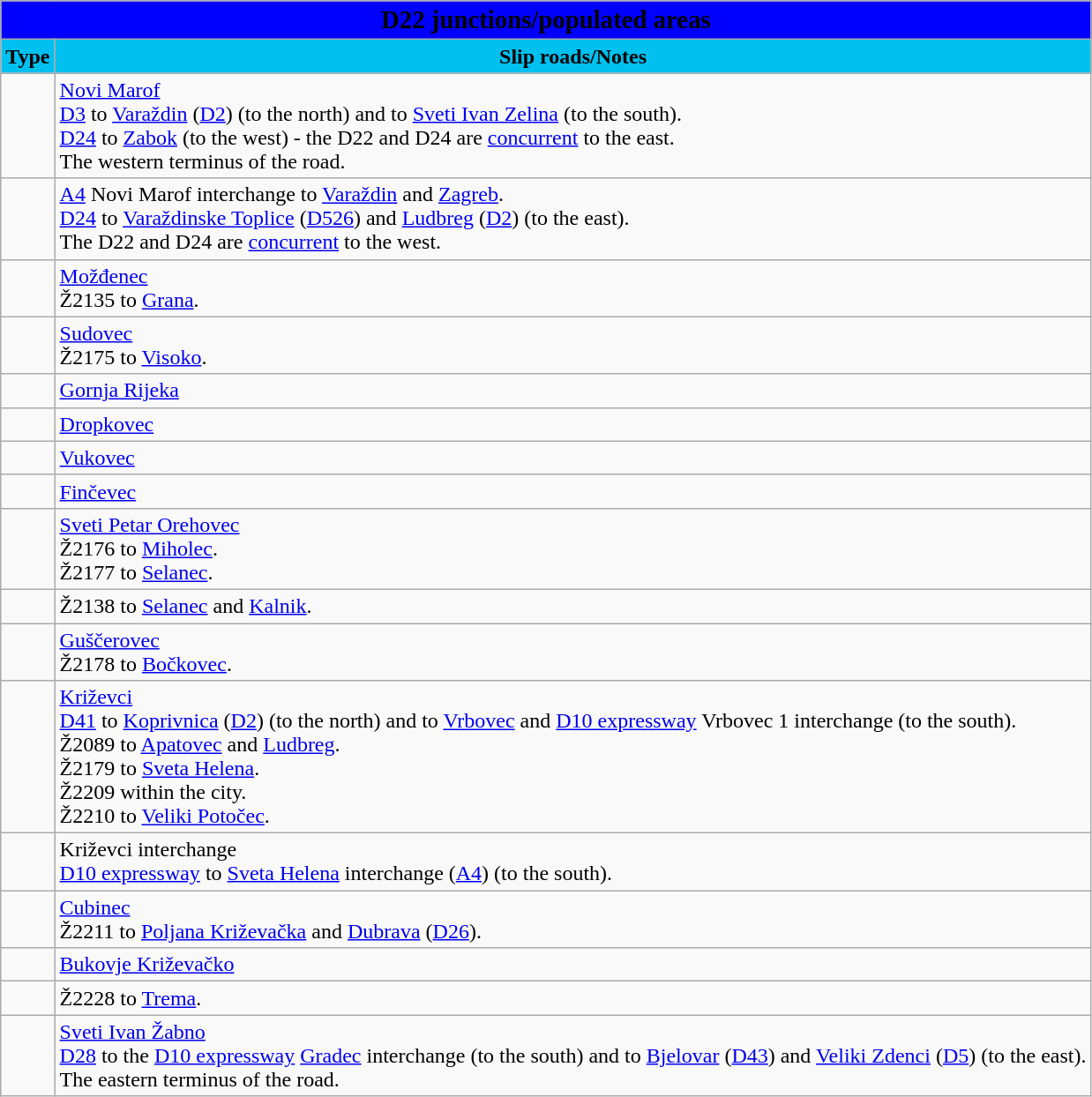<table class="wikitable">
<tr>
<td colspan=2 bgcolor=blue align=center style=margin-top:15><span><big><strong>D22 junctions/populated areas</strong></big></span></td>
</tr>
<tr>
<td align=center bgcolor=00c0f0><strong>Type</strong></td>
<td align=center bgcolor=00c0f0><strong>Slip roads/Notes</strong></td>
</tr>
<tr>
<td></td>
<td><a href='#'>Novi Marof</a><br> <a href='#'>D3</a> to <a href='#'>Varaždin</a> (<a href='#'>D2</a>) (to the north) and to <a href='#'>Sveti Ivan Zelina</a> (to the south).<br> <a href='#'>D24</a> to <a href='#'>Zabok</a> (to the west) - the D22 and D24 are <a href='#'>concurrent</a> to the east.<br>The western terminus of the road.</td>
</tr>
<tr>
<td></td>
<td> <a href='#'>A4</a> Novi Marof interchange to <a href='#'>Varaždin</a> and <a href='#'>Zagreb</a>.<br> <a href='#'>D24</a> to <a href='#'>Varaždinske Toplice</a> (<a href='#'>D526</a>) and <a href='#'>Ludbreg</a> (<a href='#'>D2</a>) (to the east).<br>The D22 and D24 are <a href='#'>concurrent</a> to the west.</td>
</tr>
<tr>
<td></td>
<td><a href='#'>Možđenec</a><br>Ž2135 to <a href='#'>Grana</a>.</td>
</tr>
<tr>
<td></td>
<td><a href='#'>Sudovec</a><br>Ž2175 to <a href='#'>Visoko</a>.</td>
</tr>
<tr>
<td></td>
<td><a href='#'>Gornja Rijeka</a></td>
</tr>
<tr>
<td></td>
<td><a href='#'>Dropkovec</a></td>
</tr>
<tr>
<td></td>
<td><a href='#'>Vukovec</a></td>
</tr>
<tr>
<td></td>
<td><a href='#'>Finčevec</a></td>
</tr>
<tr>
<td></td>
<td><a href='#'>Sveti Petar Orehovec</a><br>Ž2176 to <a href='#'>Miholec</a>.<br>Ž2177 to <a href='#'>Selanec</a>.</td>
</tr>
<tr>
<td></td>
<td>Ž2138 to <a href='#'>Selanec</a> and <a href='#'>Kalnik</a>.</td>
</tr>
<tr>
<td></td>
<td><a href='#'>Guščerovec</a><br>Ž2178 to <a href='#'>Bočkovec</a>.</td>
</tr>
<tr>
<td></td>
<td><a href='#'>Križevci</a><br> <a href='#'>D41</a> to <a href='#'>Koprivnica</a> (<a href='#'>D2</a>) (to the north) and to <a href='#'>Vrbovec</a> and <a href='#'>D10 expressway</a> Vrbovec 1 interchange (to the south).<br>Ž2089 to <a href='#'>Apatovec</a> and <a href='#'>Ludbreg</a>.<br>Ž2179 to <a href='#'>Sveta Helena</a>.<br>Ž2209 within the city.<br>Ž2210 to <a href='#'>Veliki Potočec</a>.</td>
</tr>
<tr>
<td></td>
<td>Križevci interchange<br> <a href='#'>D10 expressway</a> to <a href='#'>Sveta Helena</a> interchange (<a href='#'>A4</a>) (to the south).</td>
</tr>
<tr>
<td></td>
<td><a href='#'>Cubinec</a><br>Ž2211 to <a href='#'>Poljana Križevačka</a> and <a href='#'>Dubrava</a> (<a href='#'>D26</a>).</td>
</tr>
<tr>
<td></td>
<td><a href='#'>Bukovje Križevačko</a></td>
</tr>
<tr>
<td></td>
<td>Ž2228 to <a href='#'>Trema</a>.</td>
</tr>
<tr>
<td></td>
<td><a href='#'>Sveti Ivan Žabno</a><br> <a href='#'>D28</a> to the <a href='#'>D10 expressway</a> <a href='#'>Gradec</a> interchange (to the south) and to <a href='#'>Bjelovar</a> (<a href='#'>D43</a>) and <a href='#'>Veliki Zdenci</a> (<a href='#'>D5</a>) (to the east).<br>The eastern terminus of the road.</td>
</tr>
</table>
